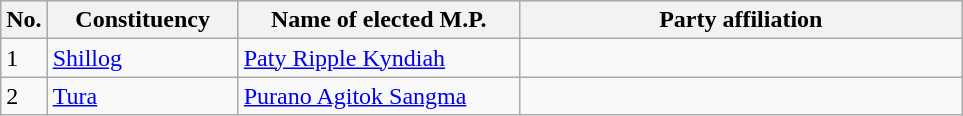<table class="wikitable">
<tr style="background:#ccc; text-align:center;">
<th>No.</th>
<th style="width:120px">Constituency</th>
<th style="width:180px">Name of elected M.P.</th>
<th colspan="2" style="width:18em">Party affiliation</th>
</tr>
<tr>
<td>1</td>
<td><a href='#'>Shillog</a></td>
<td><a href='#'>Paty Ripple Kyndiah</a></td>
<td></td>
</tr>
<tr>
<td>2</td>
<td><a href='#'>Tura</a></td>
<td><a href='#'>Purano Agitok Sangma</a></td>
<td></td>
</tr>
</table>
